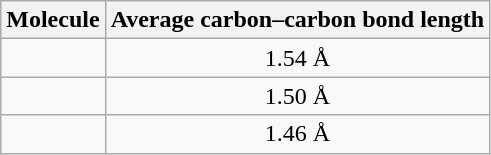<table class="wikitable">
<tr align="center">
<th>Molecule</th>
<th>Average carbon–carbon bond length</th>
</tr>
<tr align="center">
<td></td>
<td>1.54 Å</td>
</tr>
<tr align="center">
<td></td>
<td>1.50 Å</td>
</tr>
<tr align="center">
<td></td>
<td>1.46 Å</td>
</tr>
</table>
